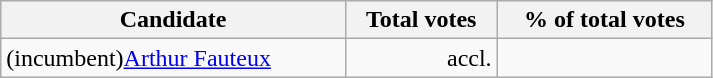<table class="wikitable" width="475">
<tr>
<th align="left">Candidate</th>
<th align="right">Total votes</th>
<th align="right">% of total votes</th>
</tr>
<tr>
<td align="left">(incumbent)<a href='#'>Arthur Fauteux</a></td>
<td align="right">accl.</td>
<td align="right"></td>
</tr>
</table>
